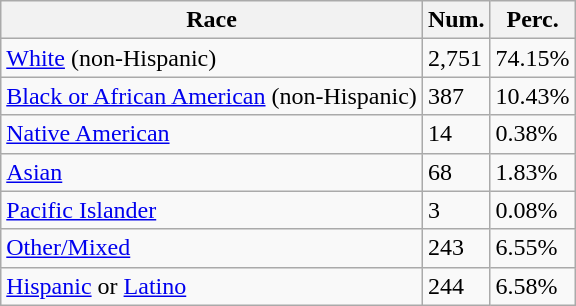<table class="wikitable">
<tr>
<th>Race</th>
<th>Num.</th>
<th>Perc.</th>
</tr>
<tr>
<td><a href='#'>White</a> (non-Hispanic)</td>
<td>2,751</td>
<td>74.15%</td>
</tr>
<tr>
<td><a href='#'>Black or African American</a> (non-Hispanic)</td>
<td>387</td>
<td>10.43%</td>
</tr>
<tr>
<td><a href='#'>Native American</a></td>
<td>14</td>
<td>0.38%</td>
</tr>
<tr>
<td><a href='#'>Asian</a></td>
<td>68</td>
<td>1.83%</td>
</tr>
<tr>
<td><a href='#'>Pacific Islander</a></td>
<td>3</td>
<td>0.08%</td>
</tr>
<tr>
<td><a href='#'>Other/Mixed</a></td>
<td>243</td>
<td>6.55%</td>
</tr>
<tr>
<td><a href='#'>Hispanic</a> or <a href='#'>Latino</a></td>
<td>244</td>
<td>6.58%</td>
</tr>
</table>
